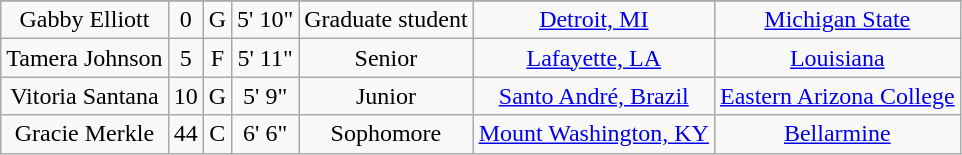<table class="wikitable sortable" style="text-align: center">
<tr align=center>
</tr>
<tr>
<td>Gabby Elliott</td>
<td>0</td>
<td>G</td>
<td>5' 10"</td>
<td>Graduate student</td>
<td><a href='#'>Detroit, MI</a></td>
<td><a href='#'>Michigan State</a></td>
</tr>
<tr>
<td>Tamera Johnson</td>
<td>5</td>
<td>F</td>
<td>5' 11"</td>
<td>Senior</td>
<td><a href='#'>Lafayette, LA</a></td>
<td><a href='#'>Louisiana</a></td>
</tr>
<tr>
<td>Vitoria Santana</td>
<td>10</td>
<td>G</td>
<td>5' 9"</td>
<td>Junior</td>
<td><a href='#'>Santo André, Brazil</a></td>
<td><a href='#'>Eastern Arizona College</a></td>
</tr>
<tr>
<td>Gracie Merkle</td>
<td>44</td>
<td>C</td>
<td>6' 6"</td>
<td> Sophomore</td>
<td><a href='#'>Mount Washington, KY</a></td>
<td><a href='#'>Bellarmine</a></td>
</tr>
</table>
